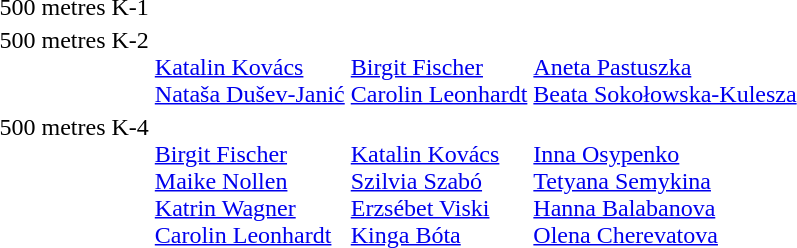<table>
<tr>
<td>500 metres K-1<br></td>
<td></td>
<td></td>
<td></td>
</tr>
<tr valign="top">
<td>500 metres K-2<br></td>
<td><br><a href='#'>Katalin Kovács</a><br><a href='#'>Nataša Dušev-Janić</a></td>
<td><br><a href='#'>Birgit Fischer</a><br><a href='#'>Carolin Leonhardt</a></td>
<td><br><a href='#'>Aneta Pastuszka</a><br><a href='#'>Beata Sokołowska-Kulesza</a></td>
</tr>
<tr valign="top">
<td>500 metres K-4<br></td>
<td><br><a href='#'>Birgit Fischer</a><br><a href='#'>Maike Nollen</a><br><a href='#'>Katrin Wagner</a><br><a href='#'>Carolin Leonhardt</a></td>
<td><br><a href='#'>Katalin Kovács</a><br><a href='#'>Szilvia Szabó</a><br><a href='#'>Erzsébet Viski</a><br><a href='#'>Kinga Bóta</a></td>
<td><br><a href='#'>Inna Osypenko</a><br><a href='#'>Tetyana Semykina</a><br><a href='#'>Hanna Balabanova</a><br><a href='#'>Olena Cherevatova</a></td>
</tr>
</table>
